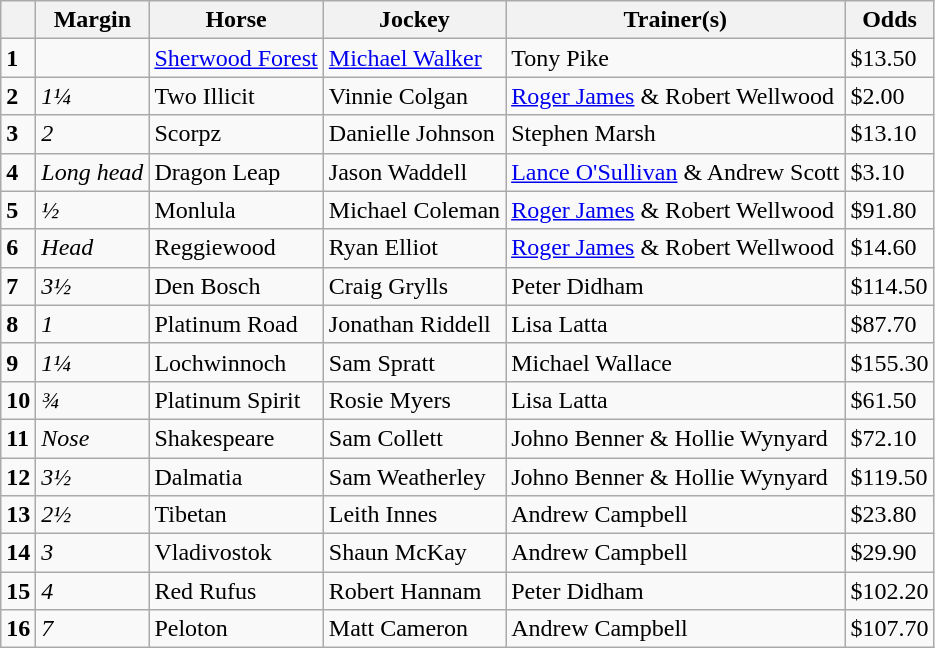<table class="wikitable sortable">
<tr>
<th></th>
<th>Margin</th>
<th>Horse</th>
<th>Jockey</th>
<th>Trainer(s)</th>
<th>Odds</th>
</tr>
<tr>
<td><strong>1</strong></td>
<td></td>
<td><a href='#'>Sherwood Forest</a></td>
<td><a href='#'>Michael Walker</a></td>
<td>Tony Pike</td>
<td>$13.50</td>
</tr>
<tr>
<td><strong>2</strong></td>
<td><em>1¼</em></td>
<td>Two Illicit</td>
<td>Vinnie Colgan</td>
<td><a href='#'>Roger James</a> & Robert Wellwood</td>
<td>$2.00</td>
</tr>
<tr>
<td><strong>3</strong></td>
<td><em>2</em></td>
<td>Scorpz</td>
<td>Danielle Johnson</td>
<td>Stephen Marsh</td>
<td>$13.10</td>
</tr>
<tr>
<td><strong>4</strong></td>
<td><em>Long head</em></td>
<td>Dragon Leap</td>
<td>Jason Waddell</td>
<td><a href='#'>Lance O'Sullivan</a> & Andrew Scott</td>
<td>$3.10</td>
</tr>
<tr>
<td><strong>5</strong></td>
<td><em>½</em></td>
<td>Monlula</td>
<td>Michael Coleman</td>
<td><a href='#'>Roger James</a> & Robert Wellwood</td>
<td>$91.80</td>
</tr>
<tr>
<td><strong>6</strong></td>
<td><em>Head</em></td>
<td>Reggiewood</td>
<td>Ryan Elliot</td>
<td><a href='#'>Roger James</a> & Robert Wellwood</td>
<td>$14.60</td>
</tr>
<tr>
<td><strong>7</strong></td>
<td><em>3½</em></td>
<td>Den Bosch</td>
<td>Craig Grylls</td>
<td>Peter Didham</td>
<td>$114.50</td>
</tr>
<tr>
<td><strong>8</strong></td>
<td><em>1</em></td>
<td>Platinum Road</td>
<td>Jonathan Riddell</td>
<td>Lisa Latta</td>
<td>$87.70</td>
</tr>
<tr>
<td><strong>9</strong></td>
<td><em>1¼</em></td>
<td>Lochwinnoch</td>
<td>Sam Spratt</td>
<td>Michael Wallace</td>
<td>$155.30</td>
</tr>
<tr>
<td><strong>10</strong></td>
<td><em>¾</em></td>
<td>Platinum Spirit</td>
<td>Rosie Myers</td>
<td>Lisa Latta</td>
<td>$61.50</td>
</tr>
<tr>
<td><strong>11</strong></td>
<td><em>Nose</em></td>
<td>Shakespeare</td>
<td>Sam Collett</td>
<td>Johno Benner & Hollie Wynyard</td>
<td>$72.10</td>
</tr>
<tr>
<td><strong>12</strong></td>
<td><em>3½</em></td>
<td>Dalmatia</td>
<td>Sam Weatherley</td>
<td>Johno Benner & Hollie Wynyard</td>
<td>$119.50</td>
</tr>
<tr>
<td><strong>13</strong></td>
<td><em>2½</em></td>
<td>Tibetan</td>
<td>Leith Innes</td>
<td>Andrew Campbell</td>
<td>$23.80</td>
</tr>
<tr>
<td><strong>14</strong></td>
<td><em>3</em></td>
<td>Vladivostok</td>
<td>Shaun McKay</td>
<td>Andrew Campbell</td>
<td>$29.90</td>
</tr>
<tr>
<td><strong>15</strong></td>
<td><em>4</em></td>
<td>Red Rufus</td>
<td>Robert Hannam</td>
<td>Peter Didham</td>
<td>$102.20</td>
</tr>
<tr>
<td><strong>16</strong></td>
<td><em>7</em></td>
<td>Peloton</td>
<td>Matt Cameron</td>
<td>Andrew Campbell</td>
<td>$107.70</td>
</tr>
</table>
